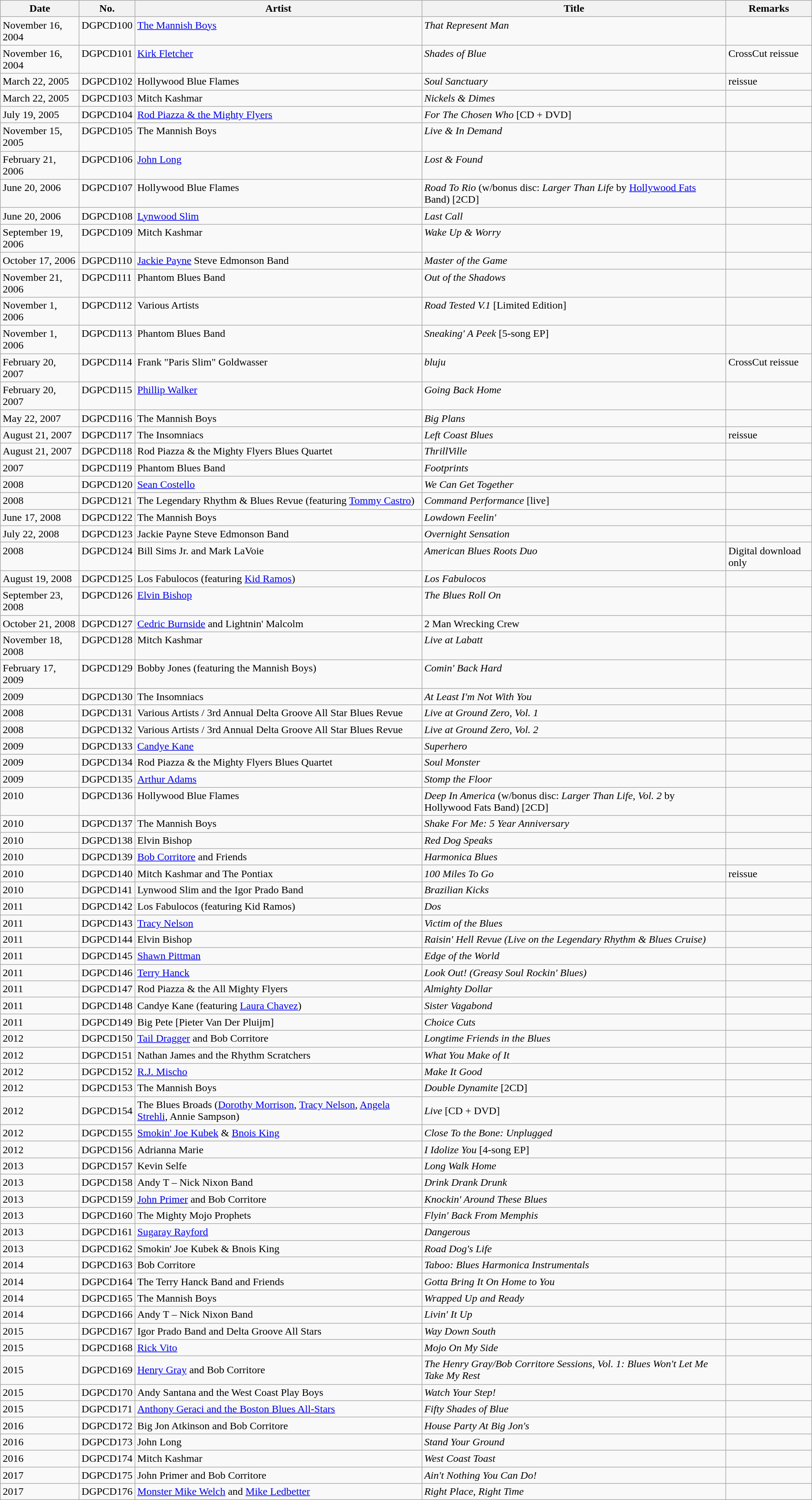<table class="wikitable">
<tr>
<th style="text-align:center; vertical-align:top;">Date</th>
<th style="text-align:center; vertical-align:top;">No.</th>
<th style="text-align:center; vertical-align:top;">Artist</th>
<th style="text-align:center; vertical-align:top;">Title</th>
<th style="text-align:center; vertical-align:top;">Remarks</th>
</tr>
<tr style="text-align:left; vertical-align:top;">
<td>November 16, 2004</td>
<td>DGPCD100</td>
<td><a href='#'>The Mannish Boys</a></td>
<td><em>That Represent Man</em></td>
<td style="text-align:left; vertical-align:top;"></td>
</tr>
<tr style="text-align:left; vertical-align:top;">
<td>November 16, 2004</td>
<td>DGPCD101</td>
<td><a href='#'>Kirk Fletcher</a></td>
<td><em>Shades of Blue</em></td>
<td>CrossCut reissue</td>
</tr>
<tr style="text-align:left; vertical-align:top;">
<td>March 22, 2005</td>
<td>DGPCD102</td>
<td>Hollywood Blue Flames</td>
<td><em>Soul Sanctuary</em></td>
<td>reissue</td>
</tr>
<tr style="text-align:left; vertical-align:top;">
<td>March 22, 2005</td>
<td>DGPCD103</td>
<td>Mitch Kashmar</td>
<td><em>Nickels & Dimes</em></td>
<td style="text-align:left; vertical-align:top;"></td>
</tr>
<tr style="text-align:left; vertical-align:top;">
<td>July 19, 2005</td>
<td>DGPCD104</td>
<td><a href='#'>Rod Piazza & the Mighty Flyers</a></td>
<td><em>For The Chosen Who</em> [CD + DVD]</td>
<td style="text-align:left; vertical-align:top;"></td>
</tr>
<tr style="text-align:left; vertical-align:top;">
<td>November 15, 2005</td>
<td>DGPCD105</td>
<td>The Mannish Boys</td>
<td><em>Live & In Demand</em></td>
<td style="text-align:left; vertical-align:top;"></td>
</tr>
<tr style="text-align:left; vertical-align:top;">
<td>February 21, 2006</td>
<td>DGPCD106</td>
<td><a href='#'>John Long</a></td>
<td><em>Lost & Found</em></td>
<td style="text-align:left; vertical-align:top;"></td>
</tr>
<tr style="text-align:left; vertical-align:top;">
<td>June 20, 2006</td>
<td>DGPCD107</td>
<td>Hollywood Blue Flames</td>
<td><em>Road To Rio</em> (w/bonus disc: <em>Larger Than Life</em> by <a href='#'>Hollywood Fats</a> Band) [2CD]</td>
<td style="text-align:left; vertical-align:top;"></td>
</tr>
<tr style="text-align:left; vertical-align:top;">
<td>June 20, 2006</td>
<td>DGPCD108</td>
<td><a href='#'>Lynwood Slim</a></td>
<td><em>Last Call</em></td>
<td style="text-align:left; vertical-align:top;"></td>
</tr>
<tr style="text-align:left; vertical-align:top;">
<td>September 19, 2006</td>
<td>DGPCD109</td>
<td>Mitch Kashmar</td>
<td><em>Wake Up & Worry</em></td>
<td style="text-align:left; vertical-align:top;"></td>
</tr>
<tr style="text-align:left; vertical-align:top;">
<td>October 17, 2006</td>
<td>DGPCD110</td>
<td><a href='#'>Jackie Payne</a> Steve Edmonson Band</td>
<td><em>Master of the Game</em></td>
<td style="text-align:left; vertical-align:top;"></td>
</tr>
<tr style="text-align:left; vertical-align:top;">
<td>November 21, 2006</td>
<td>DGPCD111</td>
<td>Phantom Blues Band</td>
<td><em>Out of the Shadows</em></td>
<td style="text-align:left; vertical-align:top;"></td>
</tr>
<tr style="text-align:left; vertical-align:top;">
<td>November 1, 2006</td>
<td>DGPCD112</td>
<td>Various Artists</td>
<td><em>Road Tested V.1</em> [Limited Edition]</td>
<td style="text-align:left; vertical-align:top;"></td>
</tr>
<tr style="text-align:left; vertical-align:top;">
<td>November 1, 2006</td>
<td>DGPCD113</td>
<td>Phantom Blues Band</td>
<td><em>Sneaking' A Peek</em> [5-song EP]</td>
<td style="text-align:left; vertical-align:top;"></td>
</tr>
<tr style="text-align:left; vertical-align:top;">
<td>February 20, 2007</td>
<td>DGPCD114</td>
<td>Frank "Paris Slim" Goldwasser</td>
<td><em>bluju</em></td>
<td>CrossCut reissue</td>
</tr>
<tr style="text-align:left; vertical-align:top;">
<td>February 20, 2007</td>
<td>DGPCD115</td>
<td><a href='#'>Phillip Walker</a></td>
<td><em>Going Back Home</em></td>
<td style="text-align:left; vertical-align:top;"></td>
</tr>
<tr style="text-align:left; vertical-align:top;">
<td>May 22, 2007</td>
<td>DGPCD116</td>
<td>The Mannish Boys</td>
<td><em>Big Plans</em></td>
<td style="text-align:left; vertical-align:top;"></td>
</tr>
<tr style="text-align:left; vertical-align:top;">
<td>August 21, 2007</td>
<td>DGPCD117</td>
<td>The Insomniacs</td>
<td><em>Left Coast Blues</em></td>
<td>reissue</td>
</tr>
<tr style="text-align:left; vertical-align:top;">
<td>August 21, 2007</td>
<td>DGPCD118</td>
<td>Rod Piazza & the Mighty Flyers Blues Quartet</td>
<td><em>ThrillVille</em></td>
<td style="text-align:left; vertical-align:top;"></td>
</tr>
<tr style="text-align:left; vertical-align:top;">
<td>2007</td>
<td>DGPCD119</td>
<td>Phantom Blues Band</td>
<td><em>Footprints</em></td>
<td style="text-align:left; vertical-align:top;"></td>
</tr>
<tr style="text-align:left; vertical-align:top;">
<td>2008</td>
<td>DGPCD120</td>
<td><a href='#'>Sean Costello</a></td>
<td><em>We Can Get Together</em></td>
<td style="text-align:left; vertical-align:top;"></td>
</tr>
<tr style="text-align:left; vertical-align:top;">
<td>2008</td>
<td>DGPCD121</td>
<td>The Legendary Rhythm & Blues Revue (featuring <a href='#'>Tommy Castro</a>)</td>
<td><em>Command Performance</em> [live]</td>
<td style="text-align:left; vertical-align:top;"></td>
</tr>
<tr style="text-align:left; vertical-align:top;">
<td>June 17, 2008</td>
<td>DGPCD122</td>
<td>The Mannish Boys</td>
<td><em>Lowdown Feelin' </em></td>
<td style="text-align:left; vertical-align:top;"></td>
</tr>
<tr style="text-align:left; vertical-align:top;">
<td>July 22, 2008</td>
<td>DGPCD123</td>
<td>Jackie Payne Steve Edmonson Band</td>
<td><em>Overnight Sensation</em></td>
<td style="text-align:left; vertical-align:top;"></td>
</tr>
<tr style="text-align:left; vertical-align:top;">
<td>2008</td>
<td>DGPCD124</td>
<td>Bill Sims Jr. and Mark LaVoie</td>
<td><em>American Blues Roots Duo</em></td>
<td>Digital download only</td>
</tr>
<tr style="text-align:left; vertical-align:top;">
<td>August 19, 2008</td>
<td>DGPCD125</td>
<td>Los Fabulocos (featuring <a href='#'>Kid Ramos</a>)</td>
<td><em>Los Fabulocos</em></td>
<td style="text-align:left; vertical-align:top;"></td>
</tr>
<tr style="text-align:left; vertical-align:top;">
<td>September 23, 2008</td>
<td>DGPCD126</td>
<td><a href='#'>Elvin Bishop</a></td>
<td><em>The Blues Roll On</em></td>
<td style="text-align:left; vertical-align:top;"></td>
</tr>
<tr style="text-align:left; vertical-align:top;">
<td>October 21, 2008</td>
<td>DGPCD127</td>
<td><a href='#'>Cedric Burnside</a> and Lightnin' Malcolm</td>
<td>2 Man Wrecking Crew</td>
<td style="text-align:left; vertical-align:top;"></td>
</tr>
<tr style="text-align:left; vertical-align:top;">
<td>November 18, 2008</td>
<td>DGPCD128</td>
<td>Mitch Kashmar</td>
<td><em>Live at Labatt</em></td>
<td style="text-align:left; vertical-align:top;"></td>
</tr>
<tr style="text-align:left; vertical-align:top;">
<td>February 17, 2009</td>
<td>DGPCD129</td>
<td>Bobby Jones (featuring the Mannish Boys)</td>
<td><em>Comin' Back Hard</em></td>
<td style="text-align:left; vertical-align:top;"></td>
</tr>
<tr style="text-align:left; vertical-align:top;">
<td>2009</td>
<td>DGPCD130</td>
<td>The Insomniacs</td>
<td><em>At Least I'm Not With You</em></td>
<td style="text-align:left; vertical-align:top;"></td>
</tr>
<tr style="text-align:left; vertical-align:top;">
<td>2008</td>
<td>DGPCD131</td>
<td>Various Artists / 3rd Annual Delta Groove All Star Blues Revue</td>
<td><em>Live at Ground Zero, Vol. 1</em></td>
<td style="text-align:left; vertical-align:top;"></td>
</tr>
<tr style="text-align:left; vertical-align:top;">
<td>2008</td>
<td>DGPCD132</td>
<td>Various Artists / 3rd Annual Delta Groove All Star Blues Revue</td>
<td><em>Live at Ground Zero, Vol. 2</em></td>
<td style="text-align:left; vertical-align:top;"></td>
</tr>
<tr style="text-align:left; vertical-align:top;">
<td>2009</td>
<td>DGPCD133</td>
<td><a href='#'>Candye Kane</a></td>
<td><em>Superhero</em></td>
<td style="text-align:left; vertical-align:top;"></td>
</tr>
<tr style="text-align:left; vertical-align:top;">
<td>2009</td>
<td>DGPCD134</td>
<td>Rod Piazza & the Mighty Flyers Blues Quartet</td>
<td><em>Soul Monster</em></td>
<td style="text-align:left; vertical-align:top;"></td>
</tr>
<tr style="text-align:left; vertical-align:top;">
<td>2009</td>
<td>DGPCD135</td>
<td><a href='#'>Arthur Adams</a></td>
<td><em>Stomp the Floor</em></td>
<td style="text-align:left; vertical-align:top;"></td>
</tr>
<tr style="text-align:left; vertical-align:top;">
<td>2010</td>
<td>DGPCD136</td>
<td>Hollywood Blue Flames</td>
<td><em>Deep In America</em> (w/bonus disc: <em>Larger Than Life, Vol. 2</em> by Hollywood Fats Band) [2CD]</td>
<td style="text-align:left; vertical-align:top;"></td>
</tr>
<tr style="text-align:left; vertical-align:top;">
<td>2010</td>
<td>DGPCD137</td>
<td>The Mannish Boys</td>
<td><em>Shake For Me: 5 Year Anniversary</em></td>
<td style="text-align:left; vertical-align:top;"></td>
</tr>
<tr style="text-align:left; vertical-align:top;">
<td>2010</td>
<td>DGPCD138</td>
<td>Elvin Bishop</td>
<td><em>Red Dog Speaks</em></td>
<td style="text-align:left; vertical-align:top;"></td>
</tr>
<tr style="text-align:left; vertical-align:top;">
<td>2010</td>
<td>DGPCD139</td>
<td><a href='#'>Bob Corritore</a> and Friends</td>
<td><em>Harmonica Blues</em></td>
<td style="text-align:left; vertical-align:top;"></td>
</tr>
<tr style="text-align:left; vertical-align:top;">
<td>2010</td>
<td>DGPCD140</td>
<td>Mitch Kashmar and The Pontiax</td>
<td><em>100 Miles To Go</em></td>
<td>reissue</td>
</tr>
<tr style="text-align:left; vertical-align:top;">
<td>2010</td>
<td>DGPCD141</td>
<td>Lynwood Slim and the Igor Prado Band</td>
<td><em>Brazilian Kicks</em></td>
<td style="text-align:left; vertical-align:top;"></td>
</tr>
<tr style="text-align:left; vertical-align:top;">
<td>2011</td>
<td>DGPCD142</td>
<td>Los Fabulocos (featuring Kid Ramos)</td>
<td><em>Dos</em></td>
<td style="text-align:left; vertical-align:top;"></td>
</tr>
<tr style="text-align:left; vertical-align:top;">
<td>2011</td>
<td>DGPCD143</td>
<td><a href='#'>Tracy Nelson</a></td>
<td><em>Victim of the Blues</em></td>
<td style="text-align:left; vertical-align:top;"></td>
</tr>
<tr style="text-align:left; vertical-align:top;">
<td>2011</td>
<td>DGPCD144</td>
<td>Elvin Bishop</td>
<td><em>Raisin' Hell Revue (Live on the Legendary Rhythm & Blues Cruise)</em></td>
<td style="text-align:left; vertical-align:top;"></td>
</tr>
<tr style="text-align:left; vertical-align:top;">
<td>2011</td>
<td>DGPCD145</td>
<td><a href='#'>Shawn Pittman</a></td>
<td><em>Edge of the World</em></td>
<td style="text-align:left; vertical-align:top;"></td>
</tr>
<tr style="text-align:left; vertical-align:top;">
<td>2011</td>
<td>DGPCD146</td>
<td><a href='#'>Terry Hanck</a></td>
<td><em>Look Out! (Greasy Soul Rockin' Blues)</em></td>
<td style="text-align:left; vertical-align:top;"></td>
</tr>
<tr style="text-align:left; vertical-align:top;">
<td>2011</td>
<td>DGPCD147</td>
<td>Rod Piazza & the All Mighty Flyers</td>
<td><em>Almighty Dollar</em></td>
<td style="text-align:left; vertical-align:top;"></td>
</tr>
<tr style="text-align:left; vertical-align:top;">
<td>2011</td>
<td>DGPCD148</td>
<td>Candye Kane (featuring <a href='#'>Laura Chavez</a>)</td>
<td><em>Sister Vagabond</em></td>
<td style="text-align:left; vertical-align:top;"></td>
</tr>
<tr style="text-align:left; vertical-align:top;">
<td>2011</td>
<td>DGPCD149</td>
<td>Big Pete [Pieter Van Der Pluijm]</td>
<td><em>Choice Cuts</em></td>
<td style="text-align:left; vertical-align:top;"></td>
</tr>
<tr style="text-align:left; vertical-align:top;">
<td>2012</td>
<td>DGPCD150</td>
<td><a href='#'>Tail Dragger</a> and Bob Corritore</td>
<td><em>Longtime Friends in the Blues</em></td>
<td style="text-align:left; vertical-align:top;"></td>
</tr>
<tr>
<td>2012</td>
<td>DGPCD151</td>
<td>Nathan James and the Rhythm Scratchers</td>
<td><em>What You Make of It</em></td>
<td style="text-align:left; vertical-align:top;"></td>
</tr>
<tr style="text-align:left; vertical-align:top;">
<td>2012</td>
<td>DGPCD152</td>
<td><a href='#'>R.J. Mischo</a></td>
<td><em>Make It Good</em></td>
<td style="text-align:left; vertical-align:top;"></td>
</tr>
<tr>
<td>2012</td>
<td>DGPCD153</td>
<td>The Mannish Boys</td>
<td><em>Double Dynamite</em> [2CD]</td>
<td style="text-align:left; vertical-align:top;"></td>
</tr>
<tr>
<td>2012</td>
<td>DGPCD154</td>
<td>The Blues Broads (<a href='#'>Dorothy Morrison</a>, <a href='#'>Tracy Nelson</a>, <a href='#'>Angela Strehli</a>, Annie Sampson)</td>
<td><em>Live</em> [CD + DVD]</td>
<td style="text-align:left; vertical-align:top;"></td>
</tr>
<tr>
<td>2012</td>
<td>DGPCD155</td>
<td><a href='#'>Smokin' Joe Kubek</a> & <a href='#'>Bnois King</a></td>
<td><em>Close To the Bone: Unplugged</em></td>
<td style="text-align:left; vertical-align:top;"></td>
</tr>
<tr>
<td>2012</td>
<td>DGPCD156</td>
<td>Adrianna Marie</td>
<td><em>I Idolize You</em> [4-song EP]</td>
<td style="text-align:left; vertical-align:top;"></td>
</tr>
<tr>
<td>2013</td>
<td>DGPCD157</td>
<td>Kevin Selfe</td>
<td><em>Long Walk Home</em></td>
<td style="text-align:left; vertical-align:top;"></td>
</tr>
<tr>
<td>2013</td>
<td>DGPCD158</td>
<td>Andy T – Nick Nixon Band</td>
<td><em>Drink Drank Drunk</em></td>
<td style="text-align:left; vertical-align:top;"></td>
</tr>
<tr>
<td>2013</td>
<td>DGPCD159</td>
<td><a href='#'>John Primer</a> and Bob Corritore</td>
<td><em>Knockin' Around These Blues</em></td>
<td style="text-align:left; vertical-align:top;"></td>
</tr>
<tr>
<td>2013</td>
<td>DGPCD160</td>
<td>The Mighty Mojo Prophets</td>
<td><em>Flyin' Back From Memphis</em></td>
<td style="text-align:left; vertical-align:top;"></td>
</tr>
<tr>
<td>2013</td>
<td>DGPCD161</td>
<td><a href='#'>Sugaray Rayford</a></td>
<td><em>Dangerous</em></td>
<td style="text-align:left; vertical-align:top;"></td>
</tr>
<tr>
<td>2013</td>
<td>DGPCD162</td>
<td>Smokin' Joe Kubek & Bnois King</td>
<td><em>Road Dog's Life</em></td>
<td style="text-align:left; vertical-align:top;"></td>
</tr>
<tr>
<td>2014</td>
<td>DGPCD163</td>
<td>Bob Corritore</td>
<td><em>Taboo: Blues Harmonica Instrumentals</em></td>
<td style="text-align:left; vertical-align:top;"></td>
</tr>
<tr>
<td>2014</td>
<td>DGPCD164</td>
<td>The Terry Hanck Band and Friends</td>
<td><em>Gotta Bring It On Home to You</em></td>
<td style="text-align:left; vertical-align:top;"></td>
</tr>
<tr>
<td>2014</td>
<td>DGPCD165</td>
<td>The Mannish Boys</td>
<td><em>Wrapped Up and Ready</em></td>
<td style="text-align:left; vertical-align:top;"></td>
</tr>
<tr>
<td>2014</td>
<td>DGPCD166</td>
<td>Andy T – Nick Nixon Band</td>
<td><em>Livin' It Up</em></td>
<td style="text-align:left; vertical-align:top;"></td>
</tr>
<tr>
<td>2015</td>
<td>DGPCD167</td>
<td>Igor Prado Band and Delta Groove All Stars</td>
<td><em>Way Down South</em></td>
<td style="text-align:left; vertical-align:top;"></td>
</tr>
<tr>
<td>2015</td>
<td>DGPCD168</td>
<td><a href='#'>Rick Vito</a></td>
<td><em>Mojo On My Side</em></td>
<td style="text-align:left; vertical-align:top;"></td>
</tr>
<tr>
<td>2015</td>
<td>DGPCD169</td>
<td><a href='#'>Henry Gray</a> and Bob Corritore</td>
<td><em>The Henry Gray/Bob Corritore Sessions, Vol. 1: Blues Won't Let Me Take My Rest</em></td>
<td style="text-align:left; vertical-align:top;"></td>
</tr>
<tr>
<td>2015</td>
<td>DGPCD170</td>
<td>Andy Santana and the West Coast Play Boys</td>
<td><em>Watch Your Step!</em></td>
<td style="text-align:left; vertical-align:top;"></td>
</tr>
<tr>
<td>2015</td>
<td>DGPCD171</td>
<td><a href='#'>Anthony Geraci and the Boston Blues All-Stars</a></td>
<td><em>Fifty Shades of Blue</em></td>
<td style="text-align:left; vertical-align:top;"></td>
</tr>
<tr>
<td>2016</td>
<td>DGPCD172</td>
<td>Big Jon Atkinson and Bob Corritore</td>
<td><em>House Party At Big Jon's</em></td>
<td style="text-align:left; vertical-align:top;"></td>
</tr>
<tr>
<td>2016</td>
<td>DGPCD173</td>
<td>John Long</td>
<td><em>Stand Your Ground</em></td>
<td style="text-align:left; vertical-align:top;"></td>
</tr>
<tr>
<td>2016</td>
<td>DGPCD174</td>
<td>Mitch Kashmar</td>
<td><em>West Coast Toast</em></td>
<td style="text-align:left; vertical-align:top;"></td>
</tr>
<tr>
<td>2017</td>
<td>DGPCD175</td>
<td>John Primer and Bob Corritore</td>
<td><em>Ain't Nothing You Can Do!</em></td>
<td style="text-align:left; vertical-align:top;"></td>
</tr>
<tr>
<td>2017</td>
<td>DGPCD176</td>
<td><a href='#'>Monster Mike Welch</a> and <a href='#'>Mike Ledbetter</a></td>
<td><em>Right Place, Right Time</em></td>
<td style="text-align:left; vertical-align:top;"></td>
</tr>
</table>
